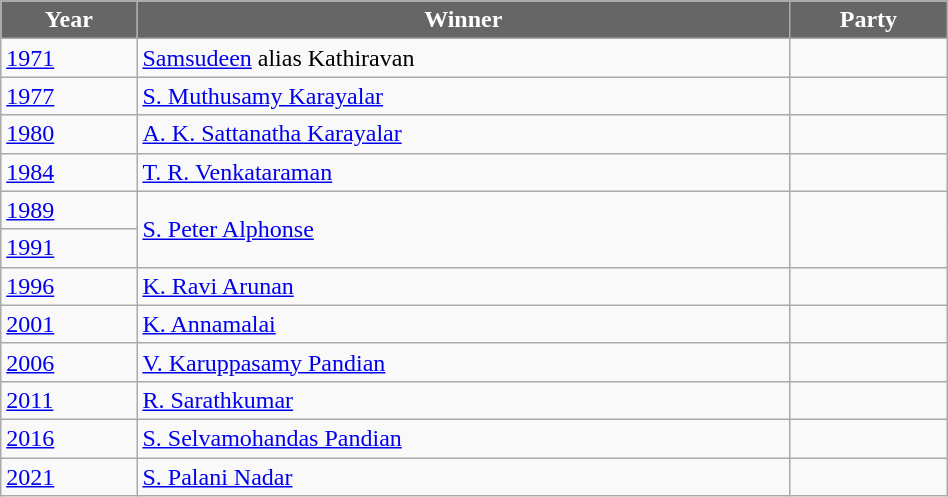<table class="wikitable" width="50%">
<tr>
<th style="background-color:#666666; color:white">Year</th>
<th style="background-color:#666666; color:white">Winner</th>
<th style="background-color:#666666; color:white" colspan="2">Party</th>
</tr>
<tr>
<td><a href='#'>1971</a></td>
<td><a href='#'>Samsudeen</a> alias Kathiravan</td>
<td></td>
</tr>
<tr>
<td><a href='#'>1977</a></td>
<td><a href='#'>S. Muthusamy Karayalar</a></td>
<td></td>
</tr>
<tr>
<td><a href='#'>1980</a></td>
<td><a href='#'>A. K. Sattanatha Karayalar</a></td>
<td></td>
</tr>
<tr>
<td><a href='#'>1984</a></td>
<td><a href='#'>T. R. Venkataraman</a></td>
<td></td>
</tr>
<tr>
<td><a href='#'>1989</a></td>
<td rowspan="2"><a href='#'>S. Peter Alphonse</a></td>
</tr>
<tr>
<td><a href='#'>1991</a></td>
</tr>
<tr>
<td><a href='#'>1996</a></td>
<td><a href='#'>K. Ravi Arunan</a></td>
<td></td>
</tr>
<tr>
<td><a href='#'>2001</a></td>
<td><a href='#'>K. Annamalai</a></td>
<td></td>
</tr>
<tr>
<td><a href='#'>2006</a></td>
<td><a href='#'>V. Karuppasamy Pandian</a></td>
<td></td>
</tr>
<tr>
<td><a href='#'>2011</a></td>
<td><a href='#'>R. Sarathkumar</a></td>
<td></td>
</tr>
<tr>
<td><a href='#'>2016</a></td>
<td><a href='#'>S. Selvamohandas Pandian</a></td>
</tr>
<tr>
<td><a href='#'>2021</a></td>
<td><a href='#'>S. Palani Nadar</a></td>
<td></td>
</tr>
</table>
